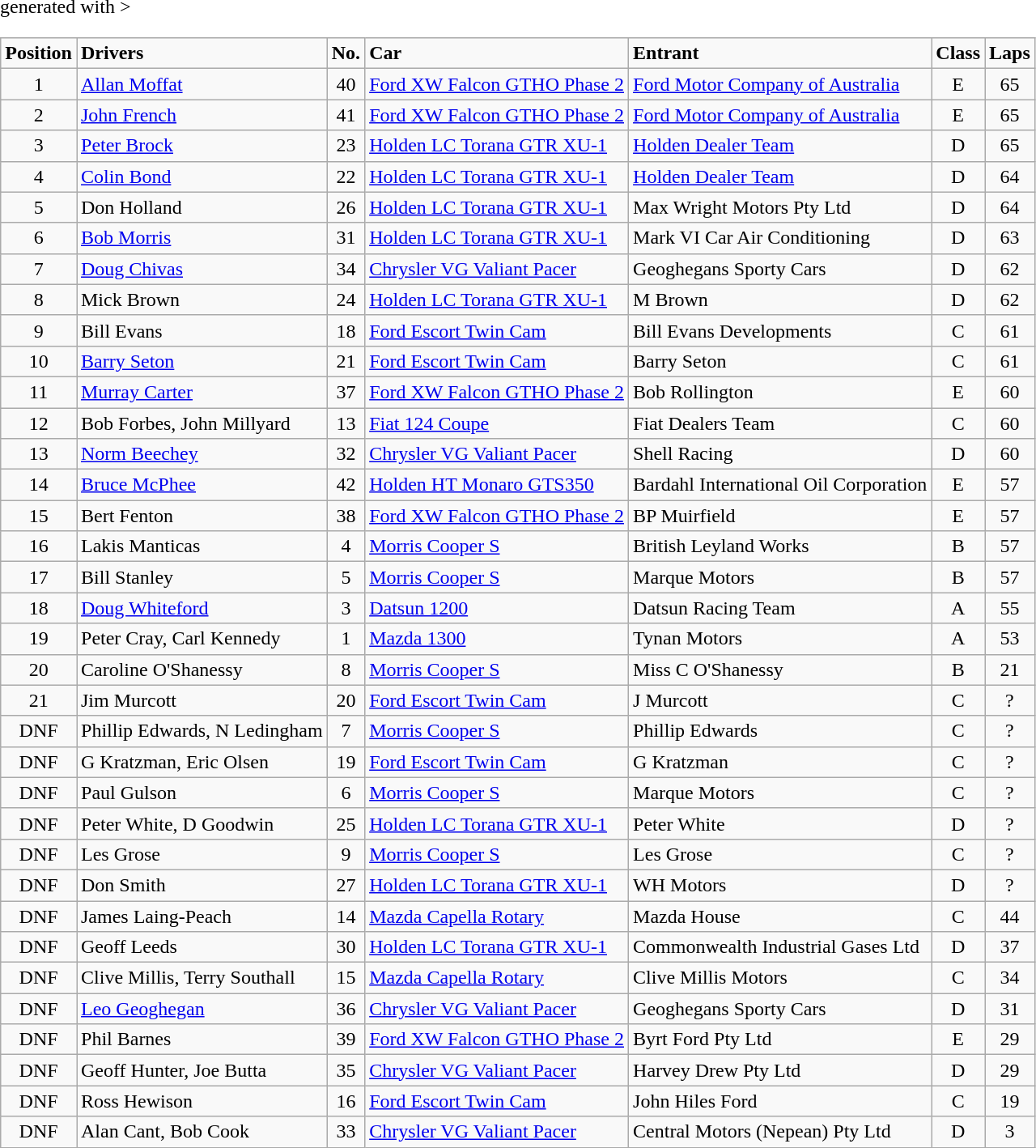<table class="wikitable" <hiddentext>generated with >
<tr style="font-weight:bold">
<td width="44" height="14" align="center">Position</td>
<td>Drivers</td>
<td align="center">No.</td>
<td>Car</td>
<td>Entrant</td>
<td align="center">Class</td>
<td align="center">Laps</td>
</tr>
<tr>
<td height="14" align="center">1</td>
<td><a href='#'>Allan Moffat</a></td>
<td align="center">40</td>
<td><a href='#'>Ford XW Falcon GTHO Phase 2</a></td>
<td><a href='#'>Ford Motor Company of Australia</a></td>
<td align="center">E</td>
<td align="center">65</td>
</tr>
<tr>
<td height="14" align="center">2</td>
<td><a href='#'>John French</a></td>
<td align="center">41</td>
<td><a href='#'>Ford XW Falcon GTHO Phase 2</a></td>
<td><a href='#'>Ford Motor Company of Australia</a></td>
<td align="center">E</td>
<td align="center">65</td>
</tr>
<tr>
<td height="14" align="center">3</td>
<td><a href='#'>Peter Brock</a></td>
<td align="center">23</td>
<td><a href='#'>Holden LC Torana GTR XU-1</a></td>
<td><a href='#'>Holden Dealer Team</a></td>
<td align="center">D</td>
<td align="center">65</td>
</tr>
<tr>
<td height="14" align="center">4</td>
<td><a href='#'>Colin Bond</a></td>
<td align="center">22</td>
<td><a href='#'>Holden LC Torana GTR XU-1</a></td>
<td><a href='#'>Holden Dealer Team</a></td>
<td align="center">D</td>
<td align="center">64</td>
</tr>
<tr>
<td height="14" align="center">5</td>
<td>Don Holland</td>
<td align="center">26</td>
<td><a href='#'>Holden LC Torana GTR XU-1</a></td>
<td>Max Wright Motors Pty Ltd</td>
<td align="center">D</td>
<td align="center">64</td>
</tr>
<tr>
<td height="14" align="center">6</td>
<td><a href='#'>Bob Morris</a></td>
<td align="center">31</td>
<td><a href='#'>Holden LC Torana GTR XU-1</a></td>
<td>Mark VI Car Air Conditioning</td>
<td align="center">D</td>
<td align="center">63</td>
</tr>
<tr>
<td height="14" align="center">7</td>
<td><a href='#'>Doug Chivas</a></td>
<td align="center">34</td>
<td><a href='#'>Chrysler VG Valiant Pacer</a></td>
<td>Geoghegans Sporty Cars</td>
<td align="center">D</td>
<td align="center">62</td>
</tr>
<tr>
<td height="14" align="center">8</td>
<td>Mick Brown</td>
<td align="center">24</td>
<td><a href='#'>Holden LC Torana GTR XU-1</a></td>
<td>M Brown</td>
<td align="center">D</td>
<td align="center">62</td>
</tr>
<tr>
<td height="14" align="center">9</td>
<td>Bill Evans</td>
<td align="center">18</td>
<td><a href='#'>Ford Escort Twin Cam</a></td>
<td>Bill Evans Developments</td>
<td align="center">C</td>
<td align="center">61</td>
</tr>
<tr>
<td height="14" align="center">10</td>
<td><a href='#'>Barry Seton</a></td>
<td align="center">21</td>
<td><a href='#'>Ford Escort Twin Cam</a></td>
<td>Barry Seton</td>
<td align="center">C</td>
<td align="center">61</td>
</tr>
<tr>
<td height="14" align="center">11</td>
<td><a href='#'>Murray Carter</a></td>
<td align="center">37</td>
<td><a href='#'>Ford XW Falcon GTHO Phase 2</a></td>
<td>Bob Rollington</td>
<td align="center">E</td>
<td align="center">60</td>
</tr>
<tr>
<td height="14" align="center">12</td>
<td>Bob Forbes, John Millyard</td>
<td align="center">13</td>
<td><a href='#'>Fiat 124 Coupe</a></td>
<td>Fiat Dealers Team</td>
<td align="center">C</td>
<td align="center">60</td>
</tr>
<tr>
<td height="14" align="center">13</td>
<td><a href='#'>Norm Beechey</a></td>
<td align="center">32</td>
<td><a href='#'>Chrysler VG Valiant Pacer</a></td>
<td>Shell Racing</td>
<td align="center">D</td>
<td align="center">60</td>
</tr>
<tr>
<td height="14" align="center">14</td>
<td><a href='#'>Bruce McPhee</a></td>
<td align="center">42</td>
<td><a href='#'>Holden HT Monaro GTS350</a></td>
<td>Bardahl International Oil Corporation</td>
<td align="center">E</td>
<td align="center">57</td>
</tr>
<tr>
<td height="14" align="center">15</td>
<td>Bert Fenton</td>
<td align="center">38</td>
<td><a href='#'>Ford XW Falcon GTHO Phase 2</a></td>
<td>BP Muirfield</td>
<td align="center">E</td>
<td align="center">57</td>
</tr>
<tr>
<td height="14" align="center">16</td>
<td>Lakis Manticas</td>
<td align="center">4</td>
<td><a href='#'>Morris Cooper S</a></td>
<td>British Leyland Works</td>
<td align="center">B</td>
<td align="center">57</td>
</tr>
<tr>
<td height="14" align="center">17</td>
<td>Bill Stanley</td>
<td align="center">5</td>
<td><a href='#'>Morris Cooper S</a></td>
<td>Marque Motors</td>
<td align="center">B</td>
<td align="center">57</td>
</tr>
<tr>
<td height="14" align="center">18</td>
<td><a href='#'>Doug Whiteford</a></td>
<td align="center">3</td>
<td><a href='#'>Datsun 1200</a></td>
<td>Datsun Racing Team</td>
<td align="center">A</td>
<td align="center">55</td>
</tr>
<tr>
<td height="14" align="center">19</td>
<td>Peter Cray, Carl Kennedy</td>
<td align="center">1</td>
<td><a href='#'>Mazda 1300</a></td>
<td>Tynan Motors</td>
<td align="center">A</td>
<td align="center">53</td>
</tr>
<tr>
<td height="14" align="center">20</td>
<td>Caroline O'Shanessy</td>
<td align="center">8</td>
<td><a href='#'>Morris Cooper S</a></td>
<td>Miss C O'Shanessy</td>
<td align="center">B</td>
<td align="center">21</td>
</tr>
<tr>
<td height="14" align="center">21</td>
<td>Jim Murcott</td>
<td align="center">20</td>
<td><a href='#'>Ford Escort Twin Cam</a></td>
<td>J Murcott</td>
<td align="center">C</td>
<td align="center">?</td>
</tr>
<tr>
<td height="14" align="center">DNF</td>
<td>Phillip Edwards, N Ledingham</td>
<td align="center">7</td>
<td><a href='#'>Morris Cooper S</a></td>
<td>Phillip Edwards</td>
<td align="center">C</td>
<td align="center">?</td>
</tr>
<tr>
<td height="14" align="center">DNF</td>
<td>G Kratzman, Eric Olsen</td>
<td align="center">19</td>
<td><a href='#'>Ford Escort Twin Cam</a></td>
<td>G Kratzman</td>
<td align="center">C</td>
<td align="center">?</td>
</tr>
<tr>
<td height="14" align="center">DNF</td>
<td>Paul Gulson</td>
<td align="center">6</td>
<td><a href='#'>Morris Cooper S</a></td>
<td>Marque Motors</td>
<td align="center">C</td>
<td align="center">?</td>
</tr>
<tr>
<td height="14" align="center">DNF</td>
<td>Peter White, D Goodwin</td>
<td align="center">25</td>
<td><a href='#'>Holden LC Torana GTR XU-1</a></td>
<td>Peter White</td>
<td align="center">D</td>
<td align="center">?</td>
</tr>
<tr>
<td height="14" align="center">DNF</td>
<td>Les Grose</td>
<td align="center">9</td>
<td><a href='#'>Morris Cooper S</a></td>
<td>Les Grose</td>
<td align="center">C</td>
<td align="center">?</td>
</tr>
<tr>
<td height="14" align="center">DNF</td>
<td>Don Smith</td>
<td align="center">27</td>
<td><a href='#'>Holden LC Torana GTR XU-1</a></td>
<td>WH Motors</td>
<td align="center">D</td>
<td align="center">?</td>
</tr>
<tr>
<td height="14" align="center">DNF</td>
<td>James Laing-Peach</td>
<td align="center">14</td>
<td><a href='#'>Mazda Capella Rotary</a></td>
<td>Mazda House</td>
<td align="center">C</td>
<td align="center">44</td>
</tr>
<tr>
<td height="14" align="center">DNF</td>
<td>Geoff Leeds</td>
<td align="center">30</td>
<td><a href='#'>Holden LC Torana GTR XU-1</a></td>
<td>Commonwealth Industrial Gases Ltd</td>
<td align="center">D</td>
<td align="center">37</td>
</tr>
<tr>
<td height="14" align="center">DNF</td>
<td>Clive Millis, Terry Southall</td>
<td align="center">15</td>
<td><a href='#'>Mazda Capella Rotary</a></td>
<td>Clive Millis Motors</td>
<td align="center">C</td>
<td align="center">34</td>
</tr>
<tr>
<td height="14" align="center">DNF</td>
<td><a href='#'>Leo Geoghegan</a></td>
<td align="center">36</td>
<td><a href='#'>Chrysler VG Valiant Pacer</a></td>
<td>Geoghegans Sporty Cars</td>
<td align="center">D</td>
<td align="center">31</td>
</tr>
<tr>
<td height="14" align="center">DNF</td>
<td>Phil Barnes</td>
<td align="center">39</td>
<td><a href='#'>Ford XW Falcon GTHO Phase 2</a></td>
<td>Byrt Ford Pty Ltd</td>
<td align="center">E</td>
<td align="center">29</td>
</tr>
<tr>
<td height="14" align="center">DNF</td>
<td>Geoff Hunter, Joe Butta</td>
<td align="center">35</td>
<td><a href='#'>Chrysler VG Valiant Pacer</a></td>
<td>Harvey Drew Pty Ltd</td>
<td align="center">D</td>
<td align="center">29</td>
</tr>
<tr>
<td height="14" align="center">DNF</td>
<td>Ross Hewison</td>
<td align="center">16</td>
<td><a href='#'>Ford Escort Twin Cam</a></td>
<td>John Hiles Ford</td>
<td align="center">C</td>
<td align="center">19</td>
</tr>
<tr>
<td height="14" align="center">DNF</td>
<td>Alan Cant, Bob Cook</td>
<td align="center">33</td>
<td><a href='#'>Chrysler VG Valiant Pacer</a></td>
<td>Central Motors (Nepean) Pty Ltd</td>
<td align="center">D</td>
<td align="center">3</td>
</tr>
</table>
